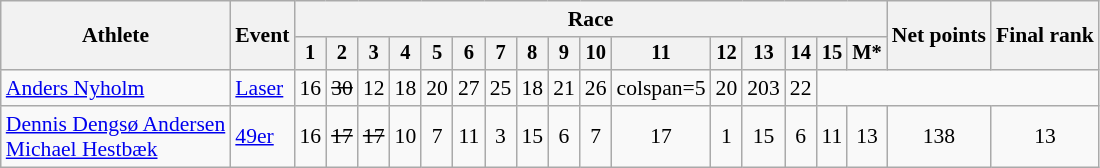<table class="wikitable" style="font-size:90%">
<tr>
<th rowspan=2>Athlete</th>
<th rowspan=2>Event</th>
<th colspan=16>Race</th>
<th rowspan=2>Net points</th>
<th rowspan=2>Final rank</th>
</tr>
<tr style="font-size:95%">
<th>1</th>
<th>2</th>
<th>3</th>
<th>4</th>
<th>5</th>
<th>6</th>
<th>7</th>
<th>8</th>
<th>9</th>
<th>10</th>
<th>11</th>
<th>12</th>
<th>13</th>
<th>14</th>
<th>15</th>
<th>M*</th>
</tr>
<tr align=center>
<td align=left><a href='#'>Anders Nyholm</a></td>
<td align=left><a href='#'>Laser</a></td>
<td>16</td>
<td><s>30</s></td>
<td>12</td>
<td>18</td>
<td>20</td>
<td>27</td>
<td>25</td>
<td>18</td>
<td>21</td>
<td>26</td>
<td>colspan=5 </td>
<td>20</td>
<td>203</td>
<td>22</td>
</tr>
<tr align=center>
<td align=left><a href='#'>Dennis Dengsø Andersen</a><br><a href='#'>Michael Hestbæk</a></td>
<td align=left><a href='#'>49er</a></td>
<td>16</td>
<td><s>17</s></td>
<td><s>17</s></td>
<td>10</td>
<td>7</td>
<td>11</td>
<td>3</td>
<td>15</td>
<td>6</td>
<td>7</td>
<td>17</td>
<td>1</td>
<td>15</td>
<td>6</td>
<td>11</td>
<td>13</td>
<td>138</td>
<td>13</td>
</tr>
</table>
